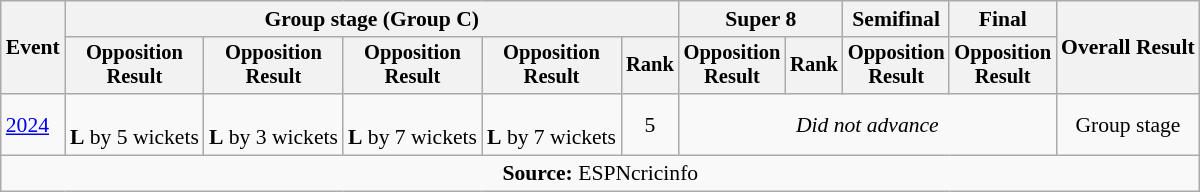<table class=wikitable style=font-size:90%;text-align:center>
<tr>
<th rowspan=2>Event</th>
<th colspan=5>Group stage (Group C)</th>
<th colspan=2>Super 8</th>
<th>Semifinal</th>
<th>Final</th>
<th rowspan=2>Overall Result</th>
</tr>
<tr style=font-size:95%>
<th>Opposition<br>Result</th>
<th>Opposition<br>Result</th>
<th>Opposition<br>Result</th>
<th>Opposition<br>Result</th>
<th>Rank</th>
<th>Opposition<br>Result</th>
<th>Rank</th>
<th>Opposition<br>Result</th>
<th>Opposition<br>Result</th>
</tr>
<tr>
<td align=left><a href='#'>2024</a></td>
<td><br><strong>L</strong> by 5 wickets</td>
<td><br><strong>L</strong> by 3 wickets</td>
<td><br><strong>L</strong> by 7 wickets</td>
<td><br><strong>L</strong> by 7 wickets</td>
<td>5</td>
<td colspan=4><em>Did not advance</em></td>
<td>Group stage</td>
</tr>
<tr>
<td colspan="14"><strong>Source:</strong> ESPNcricinfo</td>
</tr>
</table>
